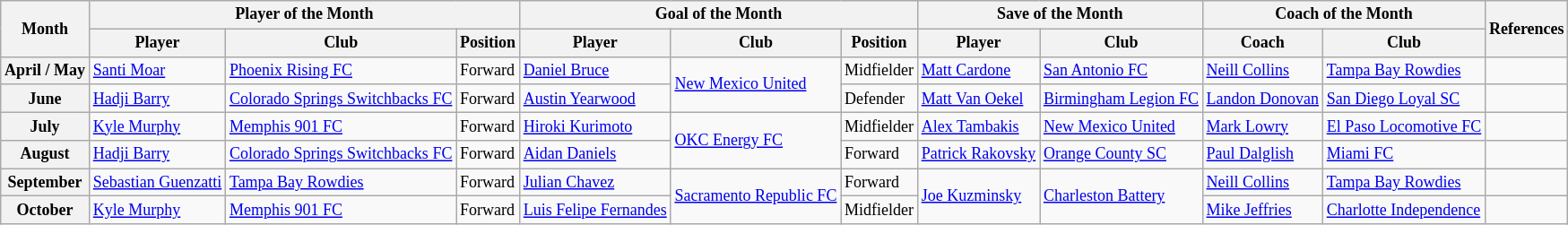<table class="wikitable" style="font-size:75%">
<tr>
<th rowspan="2">Month</th>
<th colspan="3">Player of the Month</th>
<th colspan="3">Goal of the Month</th>
<th colspan="2">Save of the Month</th>
<th colspan="2">Coach of the Month</th>
<th rowspan="2">References</th>
</tr>
<tr>
<th>Player</th>
<th>Club</th>
<th>Position</th>
<th>Player</th>
<th>Club</th>
<th>Position</th>
<th>Player</th>
<th>Club</th>
<th>Coach</th>
<th>Club</th>
</tr>
<tr>
<th>April / May</th>
<td> <a href='#'>Santi Moar</a></td>
<td><a href='#'>Phoenix Rising FC</a></td>
<td>Forward</td>
<td> <a href='#'>Daniel Bruce</a></td>
<td rowspan=2><a href='#'>New Mexico United</a></td>
<td>Midfielder</td>
<td> <a href='#'>Matt Cardone</a></td>
<td><a href='#'>San Antonio FC</a></td>
<td> <a href='#'>Neill Collins</a></td>
<td><a href='#'>Tampa Bay Rowdies</a></td>
<td></td>
</tr>
<tr>
<th>June</th>
<td> <a href='#'>Hadji Barry</a></td>
<td><a href='#'>Colorado Springs Switchbacks FC</a></td>
<td>Forward</td>
<td> <a href='#'>Austin Yearwood</a></td>
<td>Defender</td>
<td> <a href='#'>Matt Van Oekel</a></td>
<td><a href='#'>Birmingham Legion FC</a></td>
<td> <a href='#'>Landon Donovan</a></td>
<td><a href='#'>San Diego Loyal SC</a></td>
<td></td>
</tr>
<tr>
<th>July</th>
<td> <a href='#'>Kyle Murphy</a></td>
<td><a href='#'>Memphis 901 FC</a></td>
<td>Forward</td>
<td> <a href='#'>Hiroki Kurimoto</a></td>
<td rowspan=2><a href='#'>OKC Energy FC</a></td>
<td>Midfielder</td>
<td> <a href='#'>Alex Tambakis</a></td>
<td><a href='#'>New Mexico United</a></td>
<td> <a href='#'>Mark Lowry</a></td>
<td><a href='#'>El Paso Locomotive FC</a></td>
<td></td>
</tr>
<tr>
<th>August</th>
<td> <a href='#'>Hadji Barry</a></td>
<td><a href='#'>Colorado Springs Switchbacks FC</a></td>
<td>Forward</td>
<td> <a href='#'>Aidan Daniels</a></td>
<td>Forward</td>
<td> <a href='#'>Patrick Rakovsky</a></td>
<td><a href='#'>Orange County SC</a></td>
<td> <a href='#'>Paul Dalglish</a></td>
<td><a href='#'>Miami FC</a></td>
<td></td>
</tr>
<tr>
<th>September</th>
<td> <a href='#'>Sebastian Guenzatti</a></td>
<td><a href='#'>Tampa Bay Rowdies</a></td>
<td>Forward</td>
<td> <a href='#'>Julian Chavez</a></td>
<td rowspan=2><a href='#'>Sacramento Republic FC</a></td>
<td>Forward</td>
<td rowspan=2> <a href='#'>Joe Kuzminsky</a></td>
<td rowspan=2><a href='#'>Charleston Battery</a></td>
<td> <a href='#'>Neill Collins</a></td>
<td><a href='#'>Tampa Bay Rowdies</a></td>
<td></td>
</tr>
<tr>
<th>October</th>
<td> <a href='#'>Kyle Murphy</a></td>
<td><a href='#'>Memphis 901 FC</a></td>
<td>Forward</td>
<td> <a href='#'>Luis Felipe Fernandes</a></td>
<td>Midfielder</td>
<td> <a href='#'>Mike Jeffries</a></td>
<td><a href='#'>Charlotte Independence</a></td>
<td></td>
</tr>
</table>
